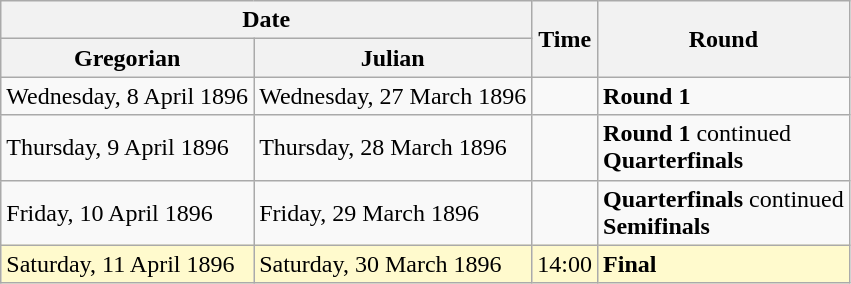<table class="wikitable">
<tr>
<th colspan=2>Date</th>
<th rowspan=2>Time</th>
<th rowspan=2>Round</th>
</tr>
<tr>
<th>Gregorian</th>
<th>Julian</th>
</tr>
<tr>
<td>Wednesday, 8 April 1896</td>
<td>Wednesday, 27 March 1896</td>
<td></td>
<td><strong>Round 1</strong></td>
</tr>
<tr>
<td>Thursday, 9 April 1896</td>
<td>Thursday, 28 March 1896</td>
<td></td>
<td><strong>Round 1</strong> continued<br><strong>Quarterfinals</strong></td>
</tr>
<tr>
<td>Friday, 10 April 1896</td>
<td>Friday, 29 March 1896</td>
<td></td>
<td><strong>Quarterfinals</strong> continued<br><strong>Semifinals</strong></td>
</tr>
<tr style=background:lemonchiffon>
<td>Saturday, 11 April 1896</td>
<td>Saturday, 30 March 1896</td>
<td>14:00</td>
<td><strong>Final</strong></td>
</tr>
</table>
